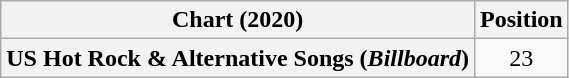<table class="wikitable plainrowheaders" style="text-align:center">
<tr>
<th scope="col">Chart (2020)</th>
<th scope="col">Position</th>
</tr>
<tr>
<th scope="row">US Hot Rock & Alternative Songs (<em>Billboard</em>)</th>
<td>23</td>
</tr>
</table>
